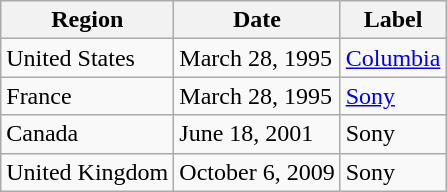<table class="wikitable">
<tr>
<th>Region</th>
<th>Date</th>
<th>Label</th>
</tr>
<tr>
<td>United States</td>
<td>March 28, 1995</td>
<td><a href='#'>Columbia</a></td>
</tr>
<tr>
<td>France</td>
<td>March 28, 1995</td>
<td><a href='#'>Sony</a></td>
</tr>
<tr>
<td>Canada</td>
<td>June 18, 2001</td>
<td>Sony</td>
</tr>
<tr>
<td>United Kingdom</td>
<td>October 6, 2009</td>
<td>Sony</td>
</tr>
</table>
